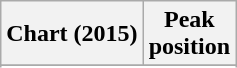<table class="wikitable sortable plainrowheaders" style="text-align:center">
<tr>
<th scope="col">Chart (2015)</th>
<th scope="col">Peak<br> position</th>
</tr>
<tr>
</tr>
<tr>
</tr>
</table>
